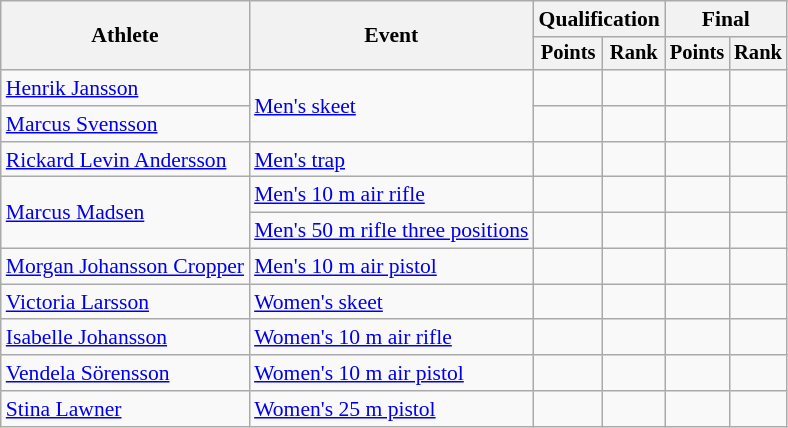<table class="wikitable" style="font-size:90%">
<tr>
<th rowspan="2">Athlete</th>
<th rowspan="2">Event</th>
<th colspan=2>Qualification</th>
<th colspan=2>Final</th>
</tr>
<tr style="font-size:95%">
<th>Points</th>
<th>Rank</th>
<th>Points</th>
<th>Rank</th>
</tr>
<tr align=center>
<td align=left><a href='#'>Henrik Jansson</a></td>
<td align=left rowspan=2><a href='#'>Men's skeet</a></td>
<td></td>
<td></td>
<td></td>
<td></td>
</tr>
<tr align=center>
<td align=left><a href='#'>Marcus Svensson</a></td>
<td></td>
<td></td>
<td></td>
<td></td>
</tr>
<tr align=center>
<td align=left><a href='#'>Rickard Levin Andersson</a></td>
<td align=left><a href='#'>Men's trap</a></td>
<td></td>
<td></td>
<td></td>
<td></td>
</tr>
<tr align=center>
<td align=left rowspan=2><a href='#'>Marcus Madsen</a></td>
<td align=left><a href='#'>Men's 10 m air rifle</a></td>
<td></td>
<td></td>
<td></td>
<td></td>
</tr>
<tr align=center>
<td align=left><a href='#'>Men's 50 m rifle three positions</a></td>
<td></td>
<td></td>
<td></td>
<td></td>
</tr>
<tr align=center>
<td align=left><a href='#'>Morgan Johansson Cropper</a></td>
<td align=left><a href='#'>Men's 10 m air pistol</a></td>
<td></td>
<td></td>
<td></td>
<td></td>
</tr>
<tr align=center>
<td align=left><a href='#'>Victoria Larsson</a></td>
<td align=left><a href='#'>Women's skeet</a></td>
<td></td>
<td></td>
<td></td>
<td></td>
</tr>
<tr align=center>
<td align=left><a href='#'>Isabelle Johansson</a></td>
<td align=left><a href='#'>Women's 10 m air rifle</a></td>
<td></td>
<td></td>
<td></td>
<td></td>
</tr>
<tr align=center>
<td align=left><a href='#'>Vendela Sörensson</a></td>
<td align=left><a href='#'>Women's 10 m air pistol</a></td>
<td></td>
<td></td>
<td></td>
<td></td>
</tr>
<tr align=center>
<td align=left><a href='#'>Stina Lawner</a></td>
<td align=left><a href='#'>Women's 25 m pistol</a></td>
<td></td>
<td></td>
<td></td>
<td></td>
</tr>
</table>
